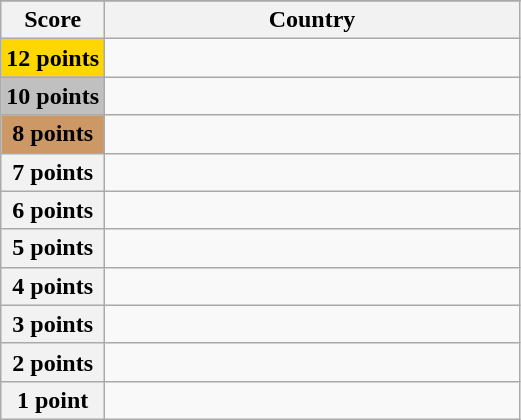<table class="wikitable">
<tr>
</tr>
<tr>
<th scope="col" width="20%">Score</th>
<th scope="col">Country</th>
</tr>
<tr>
<th scope="row" style="background:gold">12 points</th>
<td></td>
</tr>
<tr>
<th scope="row" style="background:silver">10 points</th>
<td></td>
</tr>
<tr>
<th scope="row" style="background:#CC9966">8 points</th>
<td></td>
</tr>
<tr>
<th scope="row">7 points</th>
<td></td>
</tr>
<tr>
<th scope="row">6 points</th>
<td></td>
</tr>
<tr>
<th scope="row">5 points</th>
<td></td>
</tr>
<tr>
<th scope="row">4 points</th>
<td></td>
</tr>
<tr>
<th scope="row">3 points</th>
<td></td>
</tr>
<tr>
<th scope="row">2 points</th>
<td></td>
</tr>
<tr>
<th scope="row">1 point</th>
<td></td>
</tr>
</table>
